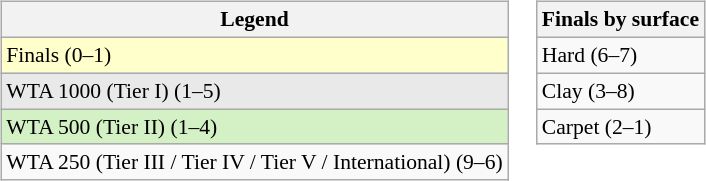<table>
<tr valign=top>
<td><br><table class=wikitable style="font-size:90%">
<tr>
<th>Legend</th>
</tr>
<tr style="background:#ffffcc;">
<td>Finals (0–1)</td>
</tr>
<tr style="background:#e9e9e9;">
<td>WTA 1000 (Tier I) (1–5)</td>
</tr>
<tr style="background:#d4f1c5;">
<td>WTA 500 (Tier II) (1–4)</td>
</tr>
<tr>
<td>WTA 250 (Tier III / Tier IV / Tier V / International) (9–6)</td>
</tr>
</table>
</td>
<td><br><table class=wikitable style="font-size:90%">
<tr>
<th>Finals by surface</th>
</tr>
<tr>
<td>Hard (6–7)</td>
</tr>
<tr>
<td>Clay (3–8)</td>
</tr>
<tr>
<td>Carpet (2–1)</td>
</tr>
</table>
</td>
</tr>
</table>
